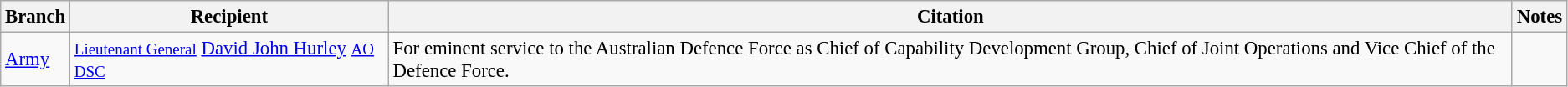<table class="wikitable" style="font-size:95%;">
<tr>
<th>Branch</th>
<th>Recipient</th>
<th>Citation</th>
<th>Notes</th>
</tr>
<tr>
<td><a href='#'>Army</a></td>
<td><small><a href='#'>Lieutenant General</a></small> <a href='#'>David John Hurley</a> <small><a href='#'>AO</a> <a href='#'>DSC</a></small></td>
<td>For eminent service to the Australian  Defence Force as Chief of Capability Development Group, Chief of Joint Operations and Vice Chief of the Defence Force.</td>
<td></td>
</tr>
</table>
